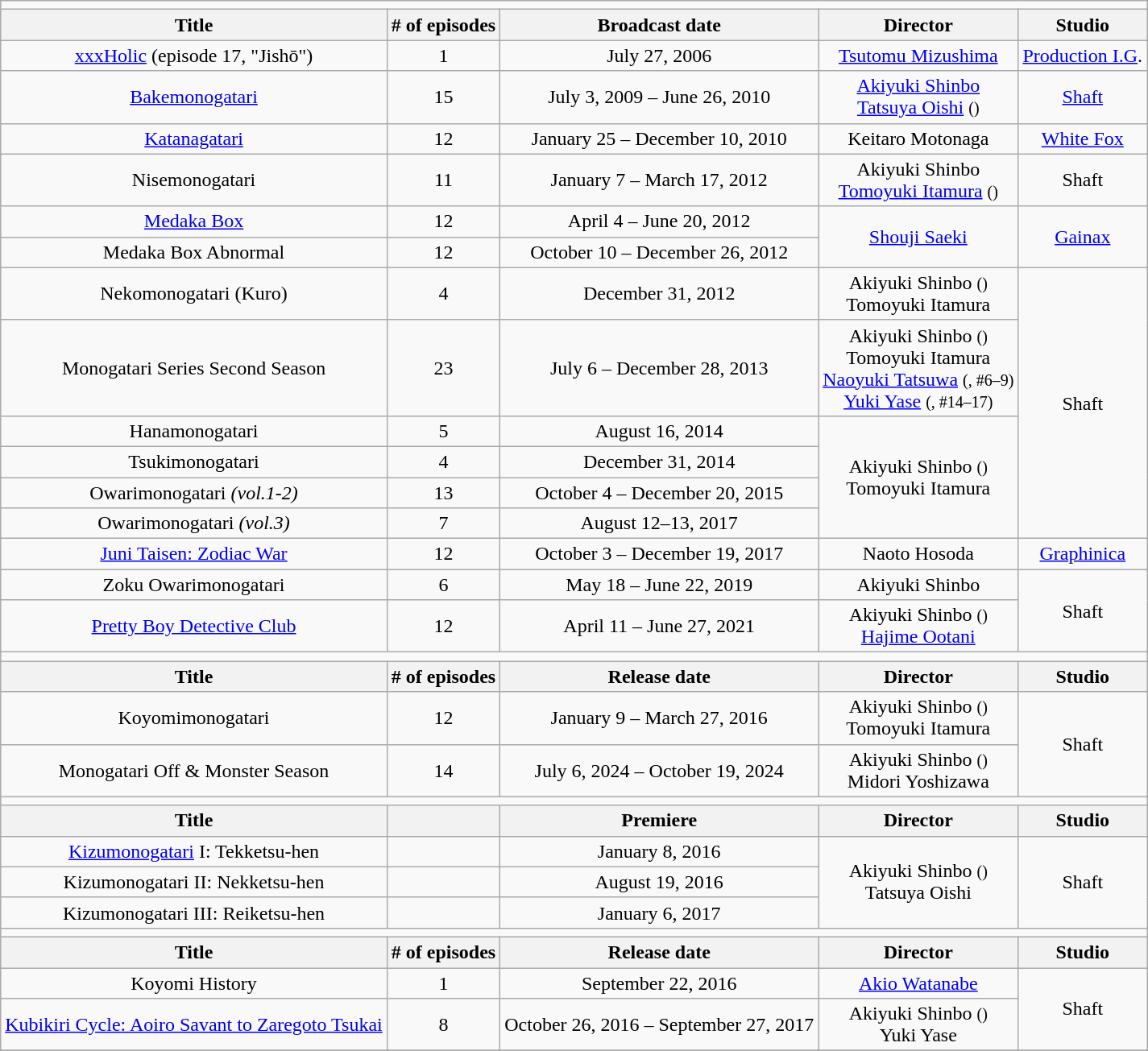<table class="wikitable" style="text-align:center">
<tr>
<td style="text-align:left" colspan="5"></td>
</tr>
<tr>
<th>Title</th>
<th># of episodes</th>
<th>Broadcast date</th>
<th>Director</th>
<th>Studio</th>
</tr>
<tr>
<td><a href='#'>xxxHolic</a> (episode 17, "Jishō")</td>
<td>1</td>
<td>July 27, 2006</td>
<td><a href='#'>Tsutomu Mizushima</a></td>
<td><a href='#'>Production I.G</a>.</td>
</tr>
<tr>
<td><a href='#'>Bakemonogatari</a></td>
<td>15</td>
<td>July 3, 2009 – June 26, 2010</td>
<td><a href='#'>Akiyuki Shinbo</a><br><a href='#'>Tatsuya Oishi</a> <small>()</small></td>
<td><a href='#'>Shaft</a></td>
</tr>
<tr>
<td><a href='#'>Katanagatari</a></td>
<td>12</td>
<td>January 25 – December 10, 2010</td>
<td>Keitaro Motonaga</td>
<td><a href='#'>White Fox</a></td>
</tr>
<tr>
<td>Nisemonogatari</td>
<td>11</td>
<td>January 7 – March 17, 2012</td>
<td>Akiyuki Shinbo<br><a href='#'>Tomoyuki Itamura</a> <small>()</small></td>
<td>Shaft</td>
</tr>
<tr>
<td><a href='#'>Medaka Box</a></td>
<td>12</td>
<td>April 4 – June 20, 2012</td>
<td rowspan="2"><a href='#'>Shouji Saeki</a></td>
<td rowspan="2"><a href='#'>Gainax</a></td>
</tr>
<tr>
<td>Medaka Box Abnormal</td>
<td>12</td>
<td>October 10 – December 26, 2012</td>
</tr>
<tr>
<td>Nekomonogatari (Kuro)</td>
<td>4</td>
<td>December 31, 2012</td>
<td>Akiyuki Shinbo <small>()</small><br>Tomoyuki Itamura</td>
<td rowspan="6">Shaft</td>
</tr>
<tr>
<td>Monogatari Series Second Season</td>
<td>23</td>
<td>July 6 – December 28, 2013</td>
<td>Akiyuki Shinbo <small>()</small><br>Tomoyuki Itamura<br><a href='#'>Naoyuki Tatsuwa</a> <small>(, #6–9)</small><br><a href='#'>Yuki Yase</a> <small>(, #14–17)</small></td>
</tr>
<tr>
<td>Hanamonogatari</td>
<td>5</td>
<td>August 16, 2014</td>
<td rowspan="4">Akiyuki Shinbo <small>()</small><br>Tomoyuki Itamura</td>
</tr>
<tr>
<td>Tsukimonogatari</td>
<td>4</td>
<td>December 31, 2014</td>
</tr>
<tr>
<td>Owarimonogatari <em>(vol.1-2)</em></td>
<td>13</td>
<td>October 4 – December 20, 2015</td>
</tr>
<tr>
<td>Owarimonogatari <em>(vol.3)</em></td>
<td>7</td>
<td>August 12–13, 2017</td>
</tr>
<tr>
<td><a href='#'>Juni Taisen: Zodiac War</a></td>
<td>12</td>
<td>October 3 – December 19, 2017</td>
<td>Naoto Hosoda</td>
<td><a href='#'>Graphinica</a></td>
</tr>
<tr>
<td>Zoku Owarimonogatari</td>
<td>6</td>
<td>May 18 – June 22, 2019</td>
<td>Akiyuki Shinbo</td>
<td rowspan="2">Shaft</td>
</tr>
<tr>
<td><a href='#'>Pretty Boy Detective Club</a></td>
<td>12</td>
<td>April 11 – June 27, 2021</td>
<td>Akiyuki Shinbo <small>()</small><br><a href='#'>Hajime Ootani</a></td>
</tr>
<tr>
<td style="text-align:left" colspan="5"></td>
</tr>
<tr>
<th>Title</th>
<th># of episodes</th>
<th>Release date</th>
<th>Director</th>
<th>Studio<br></th>
</tr>
<tr>
<td>Koyomimonogatari</td>
<td>12</td>
<td>January 9 – March 27, 2016</td>
<td>Akiyuki Shinbo <small>()</small><br>Tomoyuki Itamura</td>
<td rowspan="2">Shaft</td>
</tr>
<tr>
<td>Monogatari Off & Monster Season</td>
<td>14</td>
<td>July 6, 2024 – October 19, 2024</td>
<td>Akiyuki Shinbo <small>()</small><br>Midori Yoshizawa</td>
</tr>
<tr>
<td style="text-align:left" colspan="5"></td>
</tr>
<tr>
<th>Title</th>
<th></th>
<th>Premiere</th>
<th>Director</th>
<th>Studio</th>
</tr>
<tr>
<td><a href='#'>Kizumonogatari</a> I: Tekketsu-hen</td>
<td></td>
<td>January 8, 2016</td>
<td rowspan="3">Akiyuki Shinbo <small> ()</small><br>Tatsuya Oishi</td>
<td rowspan="3">Shaft</td>
</tr>
<tr>
<td>Kizumonogatari II: Nekketsu-hen</td>
<td></td>
<td>August 19, 2016</td>
</tr>
<tr>
<td>Kizumonogatari III: Reiketsu-hen</td>
<td></td>
<td>January 6, 2017</td>
</tr>
<tr>
<td style="text-align:left" colspan="5"></td>
</tr>
<tr>
<th>Title</th>
<th># of episodes</th>
<th>Release date</th>
<th>Director</th>
<th>Studio</th>
</tr>
<tr>
<td>Koyomi History</td>
<td>1</td>
<td>September 22, 2016</td>
<td><a href='#'>Akio Watanabe</a></td>
<td rowspan="2">Shaft</td>
</tr>
<tr>
<td><a href='#'>Kubikiri Cycle: Aoiro Savant to Zaregoto Tsukai</a></td>
<td>8</td>
<td>October 26, 2016 – September 27, 2017</td>
<td>Akiyuki Shinbo <small>()</small><br>Yuki Yase</td>
</tr>
<tr>
</tr>
</table>
